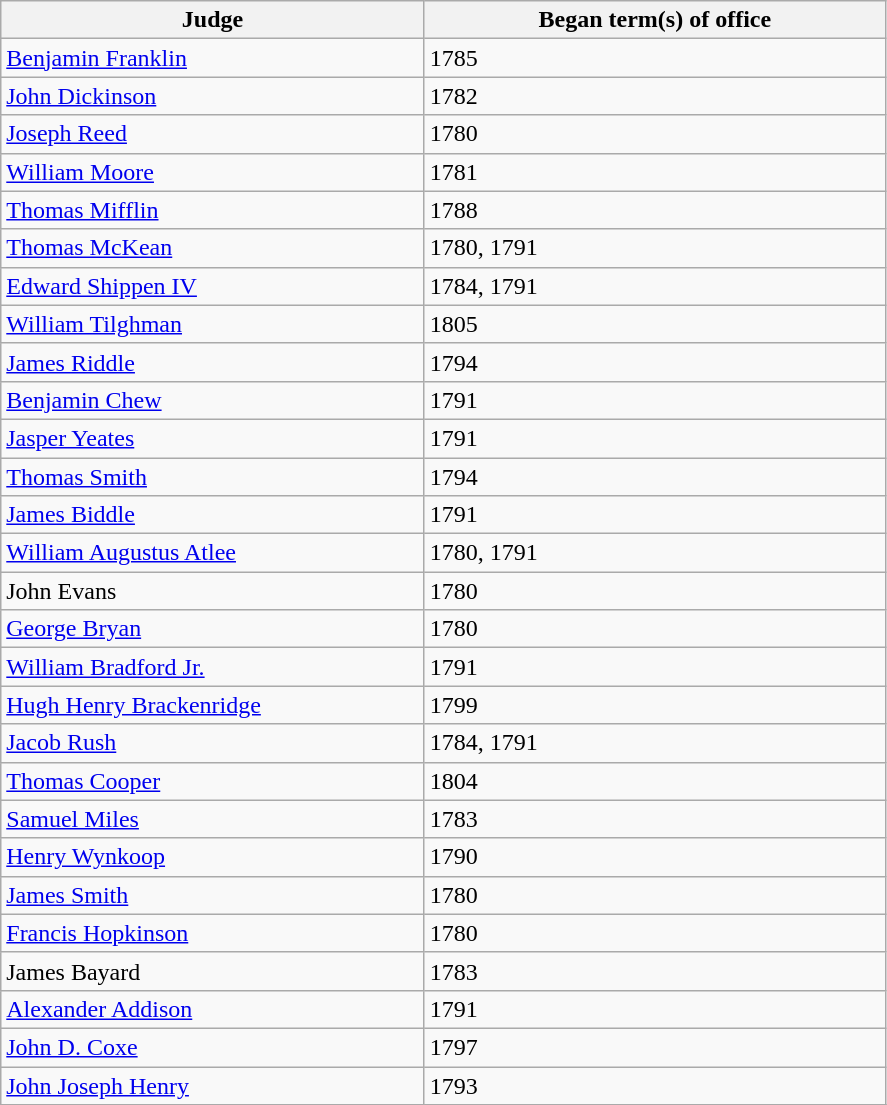<table class="wikitable sortable">
<tr>
<th scope="col" style="width: 275px;">Judge</th>
<th scope="col" style="width: 300px;">Began term(s) of office</th>
</tr>
<tr>
<td><a href='#'>Benjamin Franklin</a></td>
<td>1785</td>
</tr>
<tr>
<td><a href='#'>John Dickinson</a></td>
<td>1782</td>
</tr>
<tr>
<td><a href='#'>Joseph Reed</a></td>
<td>1780</td>
</tr>
<tr>
<td><a href='#'>William Moore</a></td>
<td>1781</td>
</tr>
<tr>
<td><a href='#'>Thomas Mifflin</a></td>
<td>1788</td>
</tr>
<tr>
<td><a href='#'>Thomas McKean</a></td>
<td>1780, 1791</td>
</tr>
<tr>
<td><a href='#'>Edward Shippen IV</a></td>
<td>1784, 1791</td>
</tr>
<tr>
<td><a href='#'>William Tilghman</a></td>
<td>1805</td>
</tr>
<tr>
<td><a href='#'>James Riddle</a></td>
<td>1794</td>
</tr>
<tr>
<td><a href='#'>Benjamin Chew</a></td>
<td>1791</td>
</tr>
<tr>
<td><a href='#'>Jasper Yeates</a></td>
<td>1791</td>
</tr>
<tr>
<td><a href='#'>Thomas Smith</a></td>
<td>1794</td>
</tr>
<tr>
<td><a href='#'>James Biddle</a></td>
<td>1791</td>
</tr>
<tr>
<td><a href='#'>William Augustus Atlee</a></td>
<td>1780, 1791</td>
</tr>
<tr>
<td>John Evans</td>
<td>1780</td>
</tr>
<tr>
<td><a href='#'>George Bryan</a></td>
<td>1780</td>
</tr>
<tr>
<td><a href='#'>William Bradford Jr.</a></td>
<td>1791</td>
</tr>
<tr>
<td><a href='#'>Hugh Henry Brackenridge</a></td>
<td>1799</td>
</tr>
<tr>
<td><a href='#'>Jacob Rush</a></td>
<td>1784, 1791</td>
</tr>
<tr>
<td><a href='#'>Thomas Cooper</a></td>
<td>1804</td>
</tr>
<tr>
<td><a href='#'>Samuel Miles</a></td>
<td>1783</td>
</tr>
<tr>
<td><a href='#'>Henry Wynkoop</a></td>
<td>1790</td>
</tr>
<tr>
<td><a href='#'>James Smith</a></td>
<td>1780</td>
</tr>
<tr>
<td><a href='#'>Francis Hopkinson</a></td>
<td>1780</td>
</tr>
<tr>
<td>James Bayard</td>
<td>1783</td>
</tr>
<tr>
<td><a href='#'>Alexander Addison</a></td>
<td>1791</td>
</tr>
<tr>
<td><a href='#'>John D. Coxe</a></td>
<td>1797</td>
</tr>
<tr>
<td><a href='#'>John Joseph Henry</a></td>
<td>1793</td>
</tr>
<tr>
</tr>
</table>
